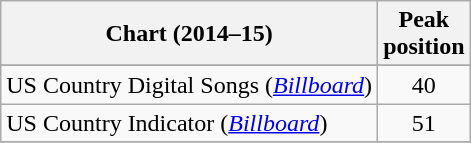<table class="wikitable sortable">
<tr>
<th>Chart (2014–15)</th>
<th>Peak <br> position</th>
</tr>
<tr>
</tr>
<tr>
</tr>
<tr>
<td>US Country Digital Songs (<a href='#'><em>Billboard</em></a>)</td>
<td style="text-align:center;">40</td>
</tr>
<tr>
<td>US Country Indicator (<a href='#'><em>Billboard</em></a>)</td>
<td style="text-align:center;">51</td>
</tr>
<tr>
</tr>
</table>
